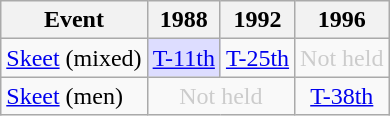<table class="wikitable" style="text-align: center">
<tr>
<th>Event</th>
<th>1988</th>
<th>1992</th>
<th>1996</th>
</tr>
<tr>
<td align=left><a href='#'>Skeet</a> (mixed)</td>
<td style="background: #ddddff"><a href='#'>T-11th</a></td>
<td><a href='#'>T-25th</a></td>
<td colspan=1 style="color: #cccccc">Not held</td>
</tr>
<tr>
<td align=left><a href='#'>Skeet</a> (men)</td>
<td colspan=2 style="color: #cccccc">Not held</td>
<td><a href='#'>T-38th</a></td>
</tr>
</table>
